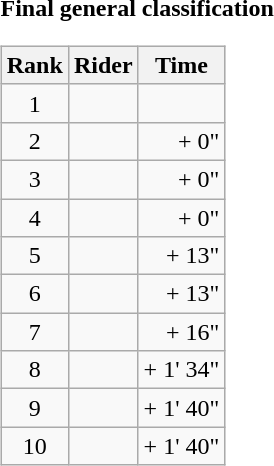<table>
<tr>
<td><strong>Final general classification</strong><br><table class="wikitable">
<tr>
<th scope="col">Rank</th>
<th scope="col">Rider</th>
<th scope="col">Time</th>
</tr>
<tr>
<td style="text-align:center;">1</td>
<td></td>
<td style="text-align:right;"></td>
</tr>
<tr>
<td style="text-align:center;">2</td>
<td></td>
<td style="text-align:right;">+ 0"</td>
</tr>
<tr>
<td style="text-align:center;">3</td>
<td></td>
<td style="text-align:right;">+ 0"</td>
</tr>
<tr>
<td style="text-align:center;">4</td>
<td></td>
<td style="text-align:right;">+ 0"</td>
</tr>
<tr>
<td style="text-align:center;">5</td>
<td></td>
<td style="text-align:right;">+ 13"</td>
</tr>
<tr>
<td style="text-align:center;">6</td>
<td></td>
<td style="text-align:right;">+ 13"</td>
</tr>
<tr>
<td style="text-align:center;">7</td>
<td></td>
<td style="text-align:right;">+ 16"</td>
</tr>
<tr>
<td style="text-align:center;">8</td>
<td></td>
<td style="text-align:right;">+ 1' 34"</td>
</tr>
<tr>
<td style="text-align:center;">9</td>
<td></td>
<td style="text-align:right;">+ 1' 40"</td>
</tr>
<tr>
<td style="text-align:center;">10</td>
<td></td>
<td style="text-align:right;">+ 1' 40"</td>
</tr>
</table>
</td>
</tr>
</table>
